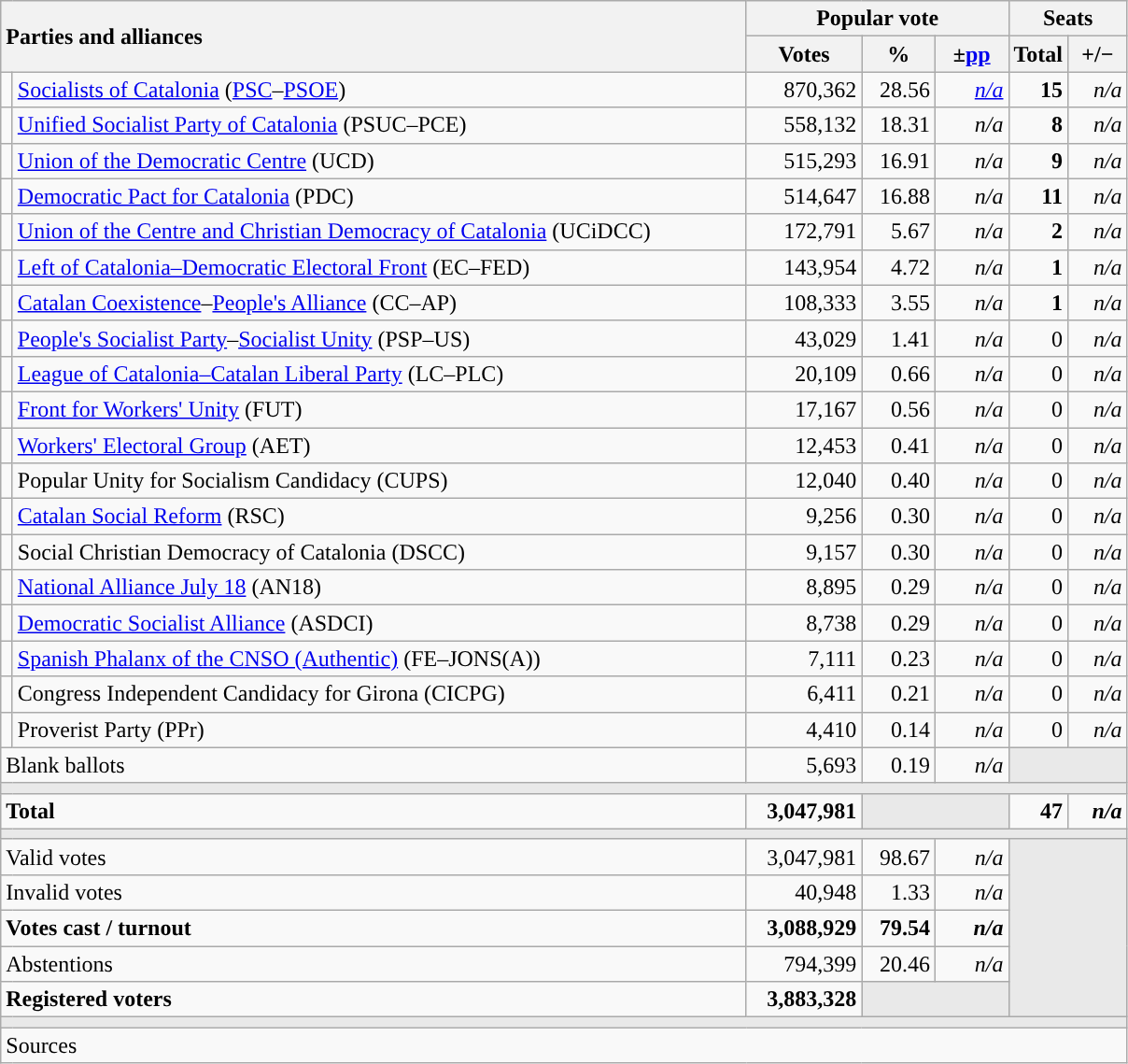<table class="wikitable" style="text-align:right;">
<tr>
<th style="text-align:left;" rowspan="2" colspan="2" width="525">Parties and alliances</th>
<th colspan="3">Popular vote</th>
<th colspan="2">Seats</th>
</tr>
<tr>
<th width="75">Votes</th>
<th width="45">%</th>
<th width="45">±<a href='#'>pp</a></th>
<th width="35">Total</th>
<th width="35">+/−</th>
</tr>
<tr>
<td width="1" style="color:inherit;background:"></td>
<td align="left"><a href='#'>Socialists of Catalonia</a> (<a href='#'>PSC</a>–<a href='#'>PSOE</a>)</td>
<td>870,362</td>
<td>28.56</td>
<td><em><a href='#'>n/a</a></em></td>
<td><strong>15</strong></td>
<td><em>n/a</em></td>
</tr>
<tr>
<td style="color:inherit;background:"></td>
<td align="left"><a href='#'>Unified Socialist Party of Catalonia</a> (PSUC–PCE)</td>
<td>558,132</td>
<td>18.31</td>
<td><em>n/a</em></td>
<td><strong>8</strong></td>
<td><em>n/a</em></td>
</tr>
<tr>
<td style="color:inherit;background:"></td>
<td align="left"><a href='#'>Union of the Democratic Centre</a> (UCD)</td>
<td>515,293</td>
<td>16.91</td>
<td><em>n/a</em></td>
<td><strong>9</strong></td>
<td><em>n/a</em></td>
</tr>
<tr>
<td style="color:inherit;background:"></td>
<td align="left"><a href='#'>Democratic Pact for Catalonia</a> (PDC)</td>
<td>514,647</td>
<td>16.88</td>
<td><em>n/a</em></td>
<td><strong>11</strong></td>
<td><em>n/a</em></td>
</tr>
<tr>
<td style="color:inherit;background:"></td>
<td align="left"><a href='#'>Union of the Centre and Christian Democracy of Catalonia</a> (UCiDCC)</td>
<td>172,791</td>
<td>5.67</td>
<td><em>n/a</em></td>
<td><strong>2</strong></td>
<td><em>n/a</em></td>
</tr>
<tr>
<td style="color:inherit;background:"></td>
<td align="left"><a href='#'>Left of Catalonia–Democratic Electoral Front</a> (EC–FED)</td>
<td>143,954</td>
<td>4.72</td>
<td><em>n/a</em></td>
<td><strong>1</strong></td>
<td><em>n/a</em></td>
</tr>
<tr>
<td style="color:inherit;background:"></td>
<td align="left"><a href='#'>Catalan Coexistence</a>–<a href='#'>People's Alliance</a> (CC–AP)</td>
<td>108,333</td>
<td>3.55</td>
<td><em>n/a</em></td>
<td><strong>1</strong></td>
<td><em>n/a</em></td>
</tr>
<tr>
<td style="color:inherit;background:"></td>
<td align="left"><a href='#'>People's Socialist Party</a>–<a href='#'>Socialist Unity</a> (PSP–US)</td>
<td>43,029</td>
<td>1.41</td>
<td><em>n/a</em></td>
<td>0</td>
<td><em>n/a</em></td>
</tr>
<tr>
<td style="color:inherit;background:"></td>
<td align="left"><a href='#'>League of Catalonia–Catalan Liberal Party</a> (LC–PLC)</td>
<td>20,109</td>
<td>0.66</td>
<td><em>n/a</em></td>
<td>0</td>
<td><em>n/a</em></td>
</tr>
<tr>
<td style="color:inherit;background:"></td>
<td align="left"><a href='#'>Front for Workers' Unity</a> (FUT)</td>
<td>17,167</td>
<td>0.56</td>
<td><em>n/a</em></td>
<td>0</td>
<td><em>n/a</em></td>
</tr>
<tr>
<td style="color:inherit;background:"></td>
<td align="left"><a href='#'>Workers' Electoral Group</a> (AET)</td>
<td>12,453</td>
<td>0.41</td>
<td><em>n/a</em></td>
<td>0</td>
<td><em>n/a</em></td>
</tr>
<tr>
<td style="color:inherit;background:"></td>
<td align="left">Popular Unity for Socialism Candidacy (CUPS)</td>
<td>12,040</td>
<td>0.40</td>
<td><em>n/a</em></td>
<td>0</td>
<td><em>n/a</em></td>
</tr>
<tr>
<td style="color:inherit;background:"></td>
<td align="left"><a href='#'>Catalan Social Reform</a> (RSC)</td>
<td>9,256</td>
<td>0.30</td>
<td><em>n/a</em></td>
<td>0</td>
<td><em>n/a</em></td>
</tr>
<tr>
<td style="color:inherit;background:"></td>
<td align="left">Social Christian Democracy of Catalonia (DSCC)</td>
<td>9,157</td>
<td>0.30</td>
<td><em>n/a</em></td>
<td>0</td>
<td><em>n/a</em></td>
</tr>
<tr>
<td style="color:inherit;background:"></td>
<td align="left"><a href='#'>National Alliance July 18</a> (AN18)</td>
<td>8,895</td>
<td>0.29</td>
<td><em>n/a</em></td>
<td>0</td>
<td><em>n/a</em></td>
</tr>
<tr>
<td style="color:inherit;background:"></td>
<td align="left"><a href='#'>Democratic Socialist Alliance</a> (ASDCI)</td>
<td>8,738</td>
<td>0.29</td>
<td><em>n/a</em></td>
<td>0</td>
<td><em>n/a</em></td>
</tr>
<tr>
<td style="color:inherit;background:"></td>
<td align="left"><a href='#'>Spanish Phalanx of the CNSO (Authentic)</a> (FE–JONS(A))</td>
<td>7,111</td>
<td>0.23</td>
<td><em>n/a</em></td>
<td>0</td>
<td><em>n/a</em></td>
</tr>
<tr>
<td style="color:inherit;background:"></td>
<td align="left">Congress Independent Candidacy for Girona (CICPG)</td>
<td>6,411</td>
<td>0.21</td>
<td><em>n/a</em></td>
<td>0</td>
<td><em>n/a</em></td>
</tr>
<tr>
<td style="color:inherit;background:"></td>
<td align="left">Proverist Party (PPr)</td>
<td>4,410</td>
<td>0.14</td>
<td><em>n/a</em></td>
<td>0</td>
<td><em>n/a</em></td>
</tr>
<tr>
<td align="left" colspan="2">Blank ballots</td>
<td>5,693</td>
<td>0.19</td>
<td><em>n/a</em></td>
<td bgcolor="#E9E9E9" colspan="2"></td>
</tr>
<tr>
<td colspan="7" bgcolor="#E9E9E9"></td>
</tr>
<tr style="font-weight:bold;">
<td align="left" colspan="2">Total</td>
<td>3,047,981</td>
<td bgcolor="#E9E9E9" colspan="2"></td>
<td>47</td>
<td><em>n/a</em></td>
</tr>
<tr>
<td colspan="7" bgcolor="#E9E9E9"></td>
</tr>
<tr>
<td align="left" colspan="2">Valid votes</td>
<td>3,047,981</td>
<td>98.67</td>
<td><em>n/a</em></td>
<td bgcolor="#E9E9E9" colspan="2" rowspan="5"></td>
</tr>
<tr>
<td align="left" colspan="2">Invalid votes</td>
<td>40,948</td>
<td>1.33</td>
<td><em>n/a</em></td>
</tr>
<tr style="font-weight:bold;">
<td align="left" colspan="2">Votes cast / turnout</td>
<td>3,088,929</td>
<td>79.54</td>
<td><em>n/a</em></td>
</tr>
<tr>
<td align="left" colspan="2">Abstentions</td>
<td>794,399</td>
<td>20.46</td>
<td><em>n/a</em></td>
</tr>
<tr style="font-weight:bold;">
<td align="left" colspan="2">Registered voters</td>
<td>3,883,328</td>
<td bgcolor="#E9E9E9" colspan="2"></td>
</tr>
<tr>
<td colspan="7" bgcolor="#E9E9E9"></td>
</tr>
<tr>
<td align="left" colspan="7">Sources</td>
</tr>
</table>
